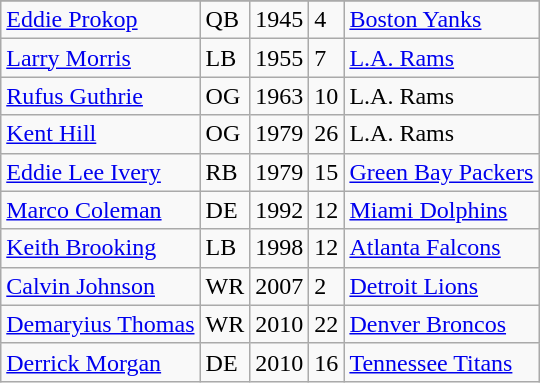<table class="wikitable">
<tr>
</tr>
<tr>
<td><a href='#'>Eddie Prokop</a></td>
<td>QB</td>
<td>1945</td>
<td>4</td>
<td><a href='#'>Boston Yanks</a></td>
</tr>
<tr>
<td><a href='#'>Larry Morris</a></td>
<td>LB</td>
<td>1955</td>
<td>7</td>
<td><a href='#'>L.A. Rams</a></td>
</tr>
<tr>
<td><a href='#'>Rufus Guthrie</a></td>
<td>OG</td>
<td>1963</td>
<td>10</td>
<td>L.A. Rams</td>
</tr>
<tr>
<td><a href='#'>Kent Hill</a></td>
<td>OG</td>
<td>1979</td>
<td>26</td>
<td>L.A. Rams</td>
</tr>
<tr>
<td><a href='#'>Eddie Lee Ivery</a></td>
<td>RB</td>
<td>1979</td>
<td>15</td>
<td><a href='#'>Green Bay Packers</a></td>
</tr>
<tr>
<td><a href='#'>Marco Coleman</a></td>
<td>DE</td>
<td>1992</td>
<td>12</td>
<td><a href='#'>Miami Dolphins</a></td>
</tr>
<tr>
<td><a href='#'>Keith Brooking</a></td>
<td>LB</td>
<td>1998</td>
<td>12</td>
<td><a href='#'>Atlanta Falcons</a></td>
</tr>
<tr>
<td><a href='#'>Calvin Johnson</a></td>
<td>WR</td>
<td>2007</td>
<td>2</td>
<td><a href='#'>Detroit Lions</a></td>
</tr>
<tr>
<td><a href='#'>Demaryius Thomas</a></td>
<td>WR</td>
<td>2010</td>
<td>22</td>
<td><a href='#'>Denver Broncos</a></td>
</tr>
<tr>
<td><a href='#'>Derrick Morgan</a></td>
<td>DE</td>
<td>2010</td>
<td>16</td>
<td><a href='#'>Tennessee Titans</a></td>
</tr>
</table>
